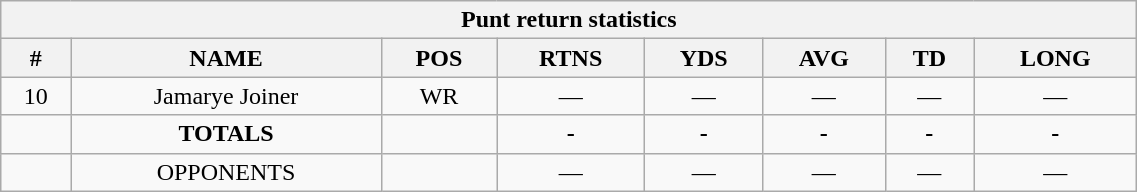<table style="width:60%; text-align:center;" class="wikitable collapsible collapsed">
<tr>
<th colspan="8">Punt return statistics</th>
</tr>
<tr>
<th>#</th>
<th>NAME</th>
<th>POS</th>
<th>RTNS</th>
<th>YDS</th>
<th>AVG</th>
<th>TD</th>
<th>LONG</th>
</tr>
<tr>
<td>10</td>
<td>Jamarye Joiner</td>
<td>WR</td>
<td>—</td>
<td>—</td>
<td>—</td>
<td>—</td>
<td>—</td>
</tr>
<tr>
<td></td>
<td><strong>TOTALS</strong></td>
<td></td>
<td><strong>-</strong></td>
<td><strong>-</strong></td>
<td><strong>-</strong></td>
<td><strong>-</strong></td>
<td><strong>-</strong></td>
</tr>
<tr>
<td></td>
<td>OPPONENTS</td>
<td></td>
<td>—</td>
<td>—</td>
<td>—</td>
<td>—</td>
<td>—</td>
</tr>
</table>
